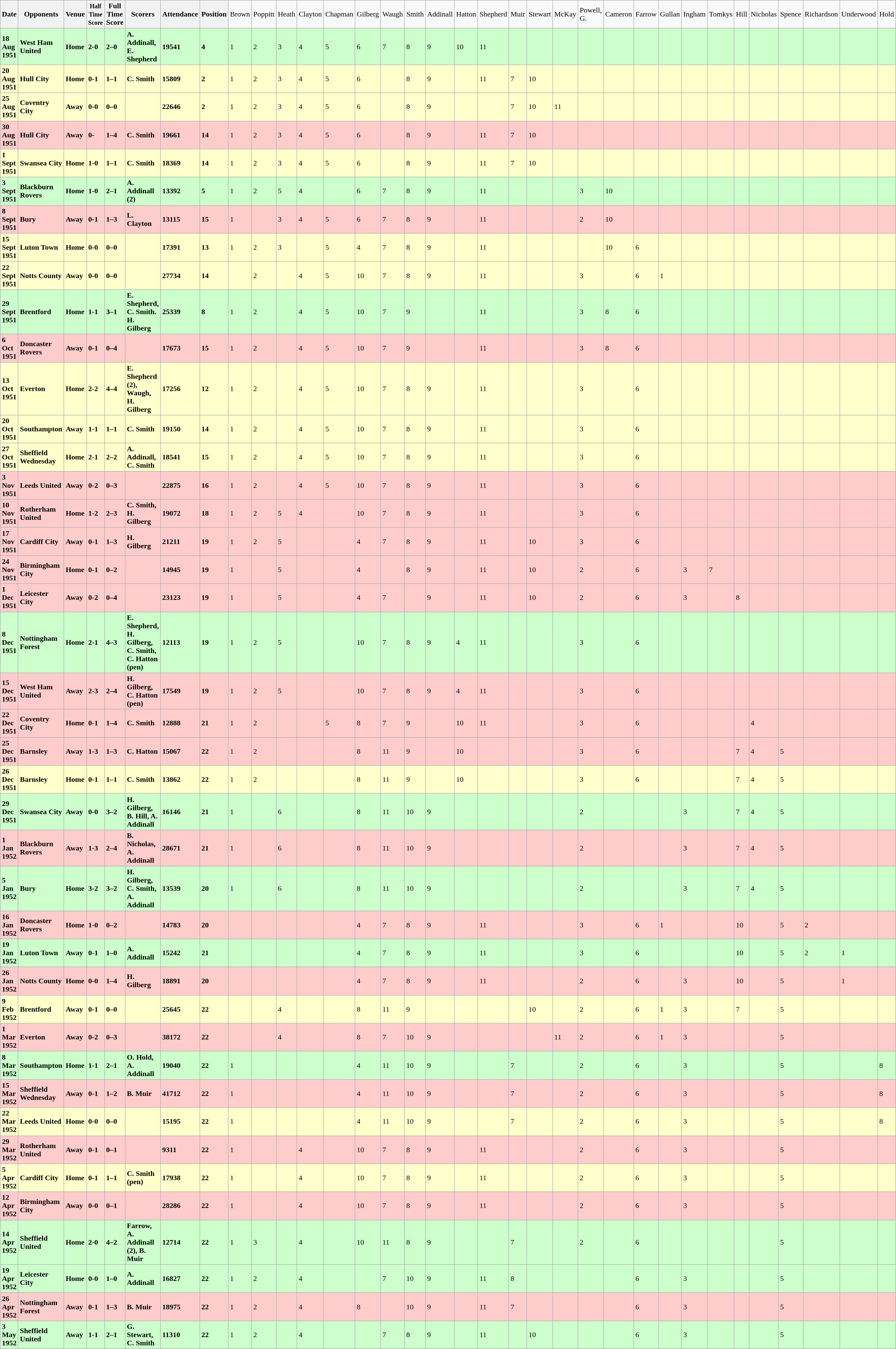<table class="wikitable">
<tr>
<th><strong>Date</strong></th>
<th><strong>Opponents</strong></th>
<th><strong>Venue</strong></th>
<th><small><strong>Half Time Score</strong></small></th>
<th><strong>Full Time Score</strong></th>
<th><strong>Scorers</strong></th>
<th><strong>Attendance</strong></th>
<th><strong>Position</strong></th>
<td>Brown</td>
<td>Poppitt</td>
<td>Heath</td>
<td>Clayton</td>
<td>Chapman</td>
<td>Gilberg</td>
<td>Waugh</td>
<td>Smith</td>
<td>Addinall</td>
<td>Hatton</td>
<td>Shepherd</td>
<td>Muir</td>
<td>Stewart</td>
<td>McKay</td>
<td>Powell, G.</td>
<td>Cameron</td>
<td>Farrow</td>
<td>Gullan</td>
<td>Ingham</td>
<td>Tomkys</td>
<td>Hill</td>
<td>Nicholas</td>
<td>Spence</td>
<td>Richardson</td>
<td>Underwood</td>
<td>Hold</td>
</tr>
<tr bgcolor="#CCFFCC">
<td><strong>18 Aug 1951</strong></td>
<td><strong>West Ham United</strong></td>
<td><strong>Home</strong></td>
<td><strong>2-0</strong></td>
<td><strong>2–0</strong></td>
<td><strong>A. Addinall, E. Shepherd</strong></td>
<td><strong>19541</strong></td>
<td><strong>4</strong></td>
<td>1</td>
<td>2</td>
<td>3</td>
<td>4</td>
<td>5</td>
<td>6</td>
<td>7</td>
<td>8</td>
<td>9</td>
<td>10</td>
<td>11</td>
<td></td>
<td></td>
<td></td>
<td></td>
<td></td>
<td></td>
<td></td>
<td></td>
<td></td>
<td></td>
<td></td>
<td></td>
<td></td>
<td></td>
<td></td>
</tr>
<tr bgcolor="#FFFFCC">
<td><strong>20 Aug 1951</strong></td>
<td><strong>Hull City</strong></td>
<td><strong>Home</strong></td>
<td><strong>0-1</strong></td>
<td><strong>1–1</strong></td>
<td><strong>C. Smith</strong></td>
<td><strong>15809</strong></td>
<td><strong>2</strong></td>
<td>1</td>
<td>2</td>
<td>3</td>
<td>4</td>
<td>5</td>
<td>6</td>
<td></td>
<td>8</td>
<td>9</td>
<td></td>
<td>11</td>
<td>7</td>
<td>10</td>
<td></td>
<td></td>
<td></td>
<td></td>
<td></td>
<td></td>
<td></td>
<td></td>
<td></td>
<td></td>
<td></td>
<td></td>
<td></td>
</tr>
<tr bgcolor="#FFFFCC">
<td><strong>25 Aug 1951</strong></td>
<td><strong>Coventry City</strong></td>
<td><strong>Away</strong></td>
<td><strong>0-0</strong></td>
<td><strong>0–0</strong></td>
<td></td>
<td><strong>22646</strong></td>
<td><strong>2</strong></td>
<td>1</td>
<td>2</td>
<td>3</td>
<td>4</td>
<td>5</td>
<td>6</td>
<td></td>
<td>8</td>
<td>9</td>
<td></td>
<td></td>
<td>7</td>
<td>10</td>
<td>11</td>
<td></td>
<td></td>
<td></td>
<td></td>
<td></td>
<td></td>
<td></td>
<td></td>
<td></td>
<td></td>
<td></td>
<td></td>
</tr>
<tr bgcolor="#ffcccc">
<td><strong>30 Aug 1951</strong></td>
<td><strong>Hull City</strong></td>
<td><strong>Away</strong></td>
<td><strong>0-</strong></td>
<td><strong>1–4</strong></td>
<td><strong>C. Smith</strong></td>
<td><strong>19661</strong></td>
<td><strong>14</strong></td>
<td>1</td>
<td>2</td>
<td>3</td>
<td>4</td>
<td>5</td>
<td>6</td>
<td></td>
<td>8</td>
<td>9</td>
<td></td>
<td>11</td>
<td>7</td>
<td>10</td>
<td></td>
<td></td>
<td></td>
<td></td>
<td></td>
<td></td>
<td></td>
<td></td>
<td></td>
<td></td>
<td></td>
<td></td>
<td></td>
</tr>
<tr bgcolor="#FFFFCC">
<td><strong>1 Sept 1951</strong></td>
<td><strong>Swansea City</strong></td>
<td><strong>Home</strong></td>
<td><strong>1-0</strong></td>
<td><strong>1–1</strong></td>
<td><strong>C. Smith</strong></td>
<td><strong>18369</strong></td>
<td><strong>14</strong></td>
<td>1</td>
<td>2</td>
<td>3</td>
<td>4</td>
<td>5</td>
<td>6</td>
<td></td>
<td>8</td>
<td>9</td>
<td></td>
<td>11</td>
<td>7</td>
<td>10</td>
<td></td>
<td></td>
<td></td>
<td></td>
<td></td>
<td></td>
<td></td>
<td></td>
<td></td>
<td></td>
<td></td>
<td></td>
<td></td>
</tr>
<tr bgcolor="#CCFFCC">
<td><strong>3 Sept 1951</strong></td>
<td><strong>Blackburn Rovers</strong></td>
<td><strong>Home</strong></td>
<td><strong>1-0</strong></td>
<td><strong>2–1</strong></td>
<td><strong>A. Addinall (2)</strong></td>
<td><strong>13392</strong></td>
<td><strong>5</strong></td>
<td>1</td>
<td>2</td>
<td>5</td>
<td>4</td>
<td></td>
<td>6</td>
<td>7</td>
<td>8</td>
<td>9</td>
<td></td>
<td>11</td>
<td></td>
<td></td>
<td></td>
<td>3</td>
<td>10</td>
<td></td>
<td></td>
<td></td>
<td></td>
<td></td>
<td></td>
<td></td>
<td></td>
<td></td>
<td></td>
</tr>
<tr bgcolor="#ffcccc">
<td><strong>8 Sept 1951</strong></td>
<td><strong>Bury</strong></td>
<td><strong>Away</strong></td>
<td><strong>0-1</strong></td>
<td><strong>1–3</strong></td>
<td><strong>L. Clayton</strong></td>
<td><strong>13115</strong></td>
<td><strong>15</strong></td>
<td>1</td>
<td></td>
<td>3</td>
<td>4</td>
<td>5</td>
<td>6</td>
<td>7</td>
<td>8</td>
<td>9</td>
<td></td>
<td>11</td>
<td></td>
<td></td>
<td></td>
<td>2</td>
<td>10</td>
<td></td>
<td></td>
<td></td>
<td></td>
<td></td>
<td></td>
<td></td>
<td></td>
<td></td>
<td></td>
</tr>
<tr bgcolor="#FFFFCC">
<td><strong>15 Sept 1951</strong></td>
<td><strong>Luton Town</strong></td>
<td><strong>Home</strong></td>
<td><strong>0-0</strong></td>
<td><strong>0–0</strong></td>
<td></td>
<td><strong>17391</strong></td>
<td><strong>13</strong></td>
<td>1</td>
<td>2</td>
<td>3</td>
<td></td>
<td>5</td>
<td>4</td>
<td>7</td>
<td>8</td>
<td>9</td>
<td></td>
<td>11</td>
<td></td>
<td></td>
<td></td>
<td></td>
<td>10</td>
<td>6</td>
<td></td>
<td></td>
<td></td>
<td></td>
<td></td>
<td></td>
<td></td>
<td></td>
<td></td>
</tr>
<tr bgcolor="#FFFFCC">
<td><strong>22 Sept 1951</strong></td>
<td><strong>Notts County</strong></td>
<td><strong>Away</strong></td>
<td><strong>0-0</strong></td>
<td><strong>0–0</strong></td>
<td></td>
<td><strong>27734</strong></td>
<td><strong>14</strong></td>
<td></td>
<td>2</td>
<td></td>
<td>4</td>
<td>5</td>
<td>10</td>
<td>7</td>
<td>8</td>
<td>9</td>
<td></td>
<td>11</td>
<td></td>
<td></td>
<td></td>
<td>3</td>
<td></td>
<td>6</td>
<td>1</td>
<td></td>
<td></td>
<td></td>
<td></td>
<td></td>
<td></td>
<td></td>
<td></td>
</tr>
<tr bgcolor="#CCFFCC">
<td><strong>29 Sept 1951</strong></td>
<td><strong>Brentford</strong></td>
<td><strong>Home</strong></td>
<td><strong>1-1</strong></td>
<td><strong>3–1</strong></td>
<td><strong>E. Shepherd, C. Smith. H. Gilberg</strong></td>
<td><strong>25339</strong></td>
<td><strong>8</strong></td>
<td>1</td>
<td>2</td>
<td></td>
<td>4</td>
<td>5</td>
<td>10</td>
<td>7</td>
<td>9</td>
<td></td>
<td></td>
<td>11</td>
<td></td>
<td></td>
<td></td>
<td>3</td>
<td>8</td>
<td>6</td>
<td></td>
<td></td>
<td></td>
<td></td>
<td></td>
<td></td>
<td></td>
<td></td>
<td></td>
</tr>
<tr bgcolor="#ffcccc">
<td><strong>6 Oct 1951</strong></td>
<td><strong>Doncaster Rovers</strong></td>
<td><strong>Away</strong></td>
<td><strong>0-1</strong></td>
<td><strong>0–4</strong></td>
<td></td>
<td><strong>17673</strong></td>
<td><strong>15</strong></td>
<td>1</td>
<td>2</td>
<td></td>
<td>4</td>
<td>5</td>
<td>10</td>
<td>7</td>
<td>9</td>
<td></td>
<td></td>
<td>11</td>
<td></td>
<td></td>
<td></td>
<td>3</td>
<td>8</td>
<td>6</td>
<td></td>
<td></td>
<td></td>
<td></td>
<td></td>
<td></td>
<td></td>
<td></td>
<td></td>
</tr>
<tr bgcolor="#FFFFCC">
<td><strong>13 Oct 1951</strong></td>
<td><strong>Everton</strong></td>
<td><strong>Home</strong></td>
<td><strong>2-2</strong></td>
<td><strong>4–4</strong></td>
<td><strong>E. Shepherd (2), Waugh, H. Gilberg</strong></td>
<td><strong>17256</strong></td>
<td><strong>12</strong></td>
<td>1</td>
<td>2</td>
<td></td>
<td>4</td>
<td>5</td>
<td>10</td>
<td>7</td>
<td>8</td>
<td>9</td>
<td></td>
<td>11</td>
<td></td>
<td></td>
<td></td>
<td>3</td>
<td></td>
<td>6</td>
<td></td>
<td></td>
<td></td>
<td></td>
<td></td>
<td></td>
<td></td>
<td></td>
<td></td>
</tr>
<tr bgcolor="#FFFFCC">
<td><strong>20 Oct 1951</strong></td>
<td><strong>Southampton</strong></td>
<td><strong>Away</strong></td>
<td><strong>1-1</strong></td>
<td><strong>1–1</strong></td>
<td><strong>C. Smith</strong></td>
<td><strong>19150</strong></td>
<td><strong>14</strong></td>
<td>1</td>
<td>2</td>
<td></td>
<td>4</td>
<td>5</td>
<td>10</td>
<td>7</td>
<td>8</td>
<td>9</td>
<td></td>
<td>11</td>
<td></td>
<td></td>
<td></td>
<td>3</td>
<td></td>
<td>6</td>
<td></td>
<td></td>
<td></td>
<td></td>
<td></td>
<td></td>
<td></td>
<td></td>
<td></td>
</tr>
<tr bgcolor="#FFFFCC">
<td><strong>27 Oct 1951</strong></td>
<td><strong>Sheffield Wednesday</strong></td>
<td><strong>Home</strong></td>
<td><strong>2-1</strong></td>
<td><strong>2–2</strong></td>
<td><strong>A. Addinall, C. Smith</strong></td>
<td><strong>18541</strong></td>
<td><strong>15</strong></td>
<td>1</td>
<td>2</td>
<td></td>
<td>4</td>
<td>5</td>
<td>10</td>
<td>7</td>
<td>8</td>
<td>9</td>
<td></td>
<td>11</td>
<td></td>
<td></td>
<td></td>
<td>3</td>
<td></td>
<td>6</td>
<td></td>
<td></td>
<td></td>
<td></td>
<td></td>
<td></td>
<td></td>
<td></td>
<td></td>
</tr>
<tr bgcolor="#ffcccc">
<td><strong>3 Nov 1951</strong></td>
<td><strong>Leeds United</strong></td>
<td><strong>Away</strong></td>
<td><strong>0-2</strong></td>
<td><strong>0–3</strong></td>
<td></td>
<td><strong>22875</strong></td>
<td><strong>16</strong></td>
<td>1</td>
<td>2</td>
<td></td>
<td>4</td>
<td>5</td>
<td>10</td>
<td>7</td>
<td>8</td>
<td>9</td>
<td></td>
<td>11</td>
<td></td>
<td></td>
<td></td>
<td>3</td>
<td></td>
<td>6</td>
<td></td>
<td></td>
<td></td>
<td></td>
<td></td>
<td></td>
<td></td>
<td></td>
<td></td>
</tr>
<tr bgcolor="#ffcccc">
<td><strong>10 Nov 1951</strong></td>
<td><strong>Rotherham United</strong></td>
<td><strong>Home</strong></td>
<td><strong>1-2</strong></td>
<td><strong>2–3</strong></td>
<td><strong>C. Smith, H. Gilberg</strong></td>
<td><strong>19072</strong></td>
<td><strong>18</strong></td>
<td>1</td>
<td>2</td>
<td>5</td>
<td>4</td>
<td></td>
<td>10</td>
<td>7</td>
<td>8</td>
<td>9</td>
<td></td>
<td>11</td>
<td></td>
<td></td>
<td></td>
<td>3</td>
<td></td>
<td>6</td>
<td></td>
<td></td>
<td></td>
<td></td>
<td></td>
<td></td>
<td></td>
<td></td>
<td></td>
</tr>
<tr bgcolor="#ffcccc">
<td><strong>17 Nov 1951</strong></td>
<td><strong>Cardiff City</strong></td>
<td><strong>Away</strong></td>
<td><strong>0-1</strong></td>
<td><strong>1–3</strong></td>
<td><strong>H. Gilberg</strong></td>
<td><strong>21211</strong></td>
<td><strong>19</strong></td>
<td>1</td>
<td>2</td>
<td>5</td>
<td></td>
<td></td>
<td>4</td>
<td>7</td>
<td>8</td>
<td>9</td>
<td></td>
<td>11</td>
<td></td>
<td>10</td>
<td></td>
<td>3</td>
<td></td>
<td>6</td>
<td></td>
<td></td>
<td></td>
<td></td>
<td></td>
<td></td>
<td></td>
<td></td>
<td></td>
</tr>
<tr bgcolor="#ffcccc">
<td><strong>24 Nov 1951</strong></td>
<td><strong>Birmingham City</strong></td>
<td><strong>Home</strong></td>
<td><strong>0-1</strong></td>
<td><strong>0–2</strong></td>
<td></td>
<td><strong>14945</strong></td>
<td><strong>19</strong></td>
<td>1</td>
<td></td>
<td>5</td>
<td></td>
<td></td>
<td>4</td>
<td></td>
<td>8</td>
<td>9</td>
<td></td>
<td>11</td>
<td></td>
<td>10</td>
<td></td>
<td>2</td>
<td></td>
<td>6</td>
<td></td>
<td>3</td>
<td>7</td>
<td></td>
<td></td>
<td></td>
<td></td>
<td></td>
<td></td>
</tr>
<tr bgcolor="#ffcccc">
<td><strong>1 Dec 1951</strong></td>
<td><strong>Leicester City</strong></td>
<td><strong>Away</strong></td>
<td><strong>0-2</strong></td>
<td><strong>0–4</strong></td>
<td></td>
<td><strong>23123</strong></td>
<td><strong>19</strong></td>
<td>1</td>
<td></td>
<td>5</td>
<td></td>
<td></td>
<td>4</td>
<td>7</td>
<td></td>
<td>9</td>
<td></td>
<td>11</td>
<td></td>
<td>10</td>
<td></td>
<td>2</td>
<td></td>
<td>6</td>
<td></td>
<td>3</td>
<td></td>
<td>8</td>
<td></td>
<td></td>
<td></td>
<td></td>
<td></td>
</tr>
<tr bgcolor="#CCFFCC">
<td><strong>8 Dec 1951</strong></td>
<td><strong>Nottingham Forest</strong></td>
<td><strong>Home</strong></td>
<td><strong>2-1</strong></td>
<td><strong>4–3</strong></td>
<td><strong>E. Shepherd, H. Gilberg, C. Smith, C. Hatton (pen)</strong></td>
<td><strong>12113</strong></td>
<td><strong>19</strong></td>
<td>1</td>
<td>2</td>
<td>5</td>
<td></td>
<td></td>
<td>10</td>
<td>7</td>
<td>8</td>
<td>9</td>
<td>4</td>
<td>11</td>
<td></td>
<td></td>
<td></td>
<td>3</td>
<td></td>
<td>6</td>
<td></td>
<td></td>
<td></td>
<td></td>
<td></td>
<td></td>
<td></td>
<td></td>
<td></td>
</tr>
<tr bgcolor="#ffcccc">
<td><strong>15 Dec 1951</strong></td>
<td><strong>West Ham United</strong></td>
<td><strong>Away</strong></td>
<td><strong>2-3</strong></td>
<td><strong>2–4</strong></td>
<td><strong>H. Gilberg, C. Hatton (pen)</strong></td>
<td><strong>17549</strong></td>
<td><strong>19</strong></td>
<td>1</td>
<td>2</td>
<td>5</td>
<td></td>
<td></td>
<td>10</td>
<td>7</td>
<td>8</td>
<td>9</td>
<td>4</td>
<td>11</td>
<td></td>
<td></td>
<td></td>
<td>3</td>
<td></td>
<td>6</td>
<td></td>
<td></td>
<td></td>
<td></td>
<td></td>
<td></td>
<td></td>
<td></td>
<td></td>
</tr>
<tr bgcolor="#ffcccc">
<td><strong>22 Dec 1951</strong></td>
<td><strong>Coventry City</strong></td>
<td><strong>Home</strong></td>
<td><strong>0-1</strong></td>
<td><strong>1–4</strong></td>
<td><strong>C. Smith</strong></td>
<td><strong>12888</strong></td>
<td><strong>21</strong></td>
<td>1</td>
<td>2</td>
<td></td>
<td></td>
<td>5</td>
<td>8</td>
<td>7</td>
<td>9</td>
<td></td>
<td>10</td>
<td>11</td>
<td></td>
<td></td>
<td></td>
<td>3</td>
<td></td>
<td>6</td>
<td></td>
<td></td>
<td></td>
<td></td>
<td>4</td>
<td></td>
<td></td>
<td></td>
<td></td>
</tr>
<tr bgcolor="#ffcccc">
<td><strong>25 Dec 1951</strong></td>
<td><strong>Barnsley</strong></td>
<td><strong>Away</strong></td>
<td><strong>1-3</strong></td>
<td><strong>1–3</strong></td>
<td><strong>C. Hatton</strong></td>
<td><strong>15067</strong></td>
<td><strong>22</strong></td>
<td>1</td>
<td>2</td>
<td></td>
<td></td>
<td></td>
<td>8</td>
<td>11</td>
<td>9</td>
<td></td>
<td>10</td>
<td></td>
<td></td>
<td></td>
<td></td>
<td>3</td>
<td></td>
<td>6</td>
<td></td>
<td></td>
<td></td>
<td>7</td>
<td>4</td>
<td>5</td>
<td></td>
<td></td>
<td></td>
</tr>
<tr bgcolor="#FFFFCC">
<td><strong>26 Dec 1951</strong></td>
<td><strong>Barnsley</strong></td>
<td><strong>Home</strong></td>
<td><strong>0-1</strong></td>
<td><strong>1–1</strong></td>
<td><strong>C. Smith</strong></td>
<td><strong>13862</strong></td>
<td><strong>22</strong></td>
<td>1</td>
<td>2</td>
<td></td>
<td></td>
<td></td>
<td>8</td>
<td>11</td>
<td>9</td>
<td></td>
<td>10</td>
<td></td>
<td></td>
<td></td>
<td></td>
<td>3</td>
<td></td>
<td>6</td>
<td></td>
<td></td>
<td></td>
<td>7</td>
<td>4</td>
<td>5</td>
<td></td>
<td></td>
<td></td>
</tr>
<tr bgcolor="#CCFFCC">
<td><strong>29 Dec 1951</strong></td>
<td><strong>Swansea City</strong></td>
<td><strong>Away</strong></td>
<td><strong>0-0</strong></td>
<td><strong>3–2</strong></td>
<td><strong>H. Gilberg, B. Hill, A. Addinall</strong></td>
<td><strong>16146</strong></td>
<td><strong>21</strong></td>
<td>1</td>
<td></td>
<td>6</td>
<td></td>
<td></td>
<td>8</td>
<td>11</td>
<td>10</td>
<td>9</td>
<td></td>
<td></td>
<td></td>
<td></td>
<td></td>
<td>2</td>
<td></td>
<td></td>
<td></td>
<td>3</td>
<td></td>
<td>7</td>
<td>4</td>
<td>5</td>
<td></td>
<td></td>
<td></td>
</tr>
<tr bgcolor="#ffcccc">
<td><strong>1 Jan 1952</strong></td>
<td><strong>Blackburn Rovers</strong></td>
<td><strong>Away</strong></td>
<td><strong>1-3</strong></td>
<td><strong>2–4</strong></td>
<td><strong>B. Nicholas, A. Addinall</strong></td>
<td><strong>28671</strong></td>
<td><strong>21</strong></td>
<td>1</td>
<td></td>
<td>6</td>
<td></td>
<td></td>
<td>8</td>
<td>11</td>
<td>10</td>
<td>9</td>
<td></td>
<td></td>
<td></td>
<td></td>
<td></td>
<td>2</td>
<td></td>
<td></td>
<td></td>
<td>3</td>
<td></td>
<td>7</td>
<td>4</td>
<td>5</td>
<td></td>
<td></td>
<td></td>
</tr>
<tr bgcolor="#CCFFCC">
<td><strong>5 Jan 1952</strong></td>
<td><strong>Bury</strong></td>
<td><strong>Home</strong></td>
<td><strong>3-2</strong></td>
<td><strong>3–2</strong></td>
<td><strong>H. Gilberg, C. Smith, A. Addinall</strong></td>
<td><strong>13539</strong></td>
<td><strong>20</strong></td>
<td>1</td>
<td></td>
<td>6</td>
<td></td>
<td></td>
<td>8</td>
<td>11</td>
<td>10</td>
<td>9</td>
<td></td>
<td></td>
<td></td>
<td></td>
<td></td>
<td>2</td>
<td></td>
<td></td>
<td></td>
<td>3</td>
<td></td>
<td>7</td>
<td>4</td>
<td>5</td>
<td></td>
<td></td>
<td></td>
</tr>
<tr bgcolor="#ffcccc">
<td><strong>16 Jan 1952</strong></td>
<td><strong>Doncaster Rovers</strong></td>
<td><strong>Home</strong></td>
<td><strong>1-0</strong></td>
<td><strong>0–2</strong></td>
<td></td>
<td><strong>14783</strong></td>
<td><strong>20</strong></td>
<td></td>
<td></td>
<td></td>
<td></td>
<td></td>
<td>4</td>
<td>7</td>
<td>8</td>
<td>9</td>
<td></td>
<td>11</td>
<td></td>
<td></td>
<td></td>
<td>3</td>
<td></td>
<td>6</td>
<td>1</td>
<td></td>
<td></td>
<td>10</td>
<td></td>
<td>5</td>
<td>2</td>
<td></td>
<td></td>
</tr>
<tr bgcolor="#CCFFCC">
<td><strong>19 Jan 1952</strong></td>
<td><strong>Luton Town</strong></td>
<td><strong>Away</strong></td>
<td><strong>0-1</strong></td>
<td><strong>1–0</strong></td>
<td><strong>A. Addinall</strong></td>
<td><strong>15242</strong></td>
<td><strong>21</strong></td>
<td></td>
<td></td>
<td></td>
<td></td>
<td></td>
<td>4</td>
<td>7</td>
<td>8</td>
<td>9</td>
<td></td>
<td>11</td>
<td></td>
<td></td>
<td></td>
<td>3</td>
<td></td>
<td>6</td>
<td></td>
<td></td>
<td></td>
<td>10</td>
<td></td>
<td>5</td>
<td>2</td>
<td>1</td>
<td></td>
</tr>
<tr bgcolor="#ffcccc">
<td><strong>26 Jan 1952</strong></td>
<td><strong>Notts County</strong></td>
<td><strong>Home</strong></td>
<td><strong>0-0</strong></td>
<td><strong>1–4</strong></td>
<td><strong>H. Gilberg</strong></td>
<td><strong>18891</strong></td>
<td><strong>20</strong></td>
<td></td>
<td></td>
<td></td>
<td></td>
<td></td>
<td>4</td>
<td>7</td>
<td>8</td>
<td>9</td>
<td></td>
<td>11</td>
<td></td>
<td></td>
<td></td>
<td>2</td>
<td></td>
<td>6</td>
<td></td>
<td>3</td>
<td></td>
<td>10</td>
<td></td>
<td>5</td>
<td></td>
<td>1</td>
<td></td>
</tr>
<tr bgcolor="#FFFFCC">
<td><strong>9 Feb 1952</strong></td>
<td><strong>Brentford</strong></td>
<td><strong>Away</strong></td>
<td><strong>0-1</strong></td>
<td><strong>0–0</strong></td>
<td></td>
<td><strong>25645</strong></td>
<td><strong>22</strong></td>
<td></td>
<td></td>
<td>4</td>
<td></td>
<td></td>
<td>8</td>
<td>11</td>
<td>9</td>
<td></td>
<td></td>
<td></td>
<td></td>
<td>10</td>
<td></td>
<td>2</td>
<td></td>
<td>6</td>
<td>1</td>
<td>3</td>
<td></td>
<td>7</td>
<td></td>
<td>5</td>
<td></td>
<td></td>
<td></td>
</tr>
<tr bgcolor="#ffcccc">
<td><strong>1 Mar 1952</strong></td>
<td><strong>Everton</strong></td>
<td><strong>Away</strong></td>
<td><strong>0-2</strong></td>
<td><strong>0–3</strong></td>
<td></td>
<td><strong>38172</strong></td>
<td><strong>22</strong></td>
<td></td>
<td></td>
<td>4</td>
<td></td>
<td></td>
<td>8</td>
<td>7</td>
<td>10</td>
<td>9</td>
<td></td>
<td></td>
<td></td>
<td></td>
<td>11</td>
<td>2</td>
<td></td>
<td>6</td>
<td>1</td>
<td>3</td>
<td></td>
<td></td>
<td></td>
<td>5</td>
<td></td>
<td></td>
<td></td>
</tr>
<tr bgcolor="#CCFFCC">
<td><strong>8 Mar 1952</strong></td>
<td><strong>Southampton</strong></td>
<td><strong>Home</strong></td>
<td><strong>1-1</strong></td>
<td><strong>2–1</strong></td>
<td><strong>O. Hold, A. Addinall</strong></td>
<td><strong>19040</strong></td>
<td><strong>22</strong></td>
<td>1</td>
<td></td>
<td></td>
<td></td>
<td></td>
<td>4</td>
<td>11</td>
<td>10</td>
<td>9</td>
<td></td>
<td></td>
<td>7</td>
<td></td>
<td></td>
<td>2</td>
<td></td>
<td>6</td>
<td></td>
<td>3</td>
<td></td>
<td></td>
<td></td>
<td>5</td>
<td></td>
<td></td>
<td>8</td>
</tr>
<tr bgcolor="#ffcccc">
<td><strong>15 Mar 1952</strong></td>
<td><strong>Sheffield Wednesday</strong></td>
<td><strong>Away</strong></td>
<td><strong>0-1</strong></td>
<td><strong>1–2</strong></td>
<td><strong>B. Muir</strong></td>
<td><strong>41712</strong></td>
<td><strong>22</strong></td>
<td>1</td>
<td></td>
<td></td>
<td></td>
<td></td>
<td>4</td>
<td>11</td>
<td>10</td>
<td>9</td>
<td></td>
<td></td>
<td>7</td>
<td></td>
<td></td>
<td>2</td>
<td></td>
<td>6</td>
<td></td>
<td>3</td>
<td></td>
<td></td>
<td></td>
<td>5</td>
<td></td>
<td></td>
<td>8</td>
</tr>
<tr bgcolor="#FFFFCC">
<td><strong>22 Mar 1952</strong></td>
<td><strong>Leeds United</strong></td>
<td><strong>Home</strong></td>
<td><strong>0-0</strong></td>
<td><strong>0–0</strong></td>
<td></td>
<td><strong>15195</strong></td>
<td><strong>22</strong></td>
<td>1</td>
<td></td>
<td></td>
<td></td>
<td></td>
<td>4</td>
<td>11</td>
<td>10</td>
<td>9</td>
<td></td>
<td></td>
<td>7</td>
<td></td>
<td></td>
<td>2</td>
<td></td>
<td>6</td>
<td></td>
<td>3</td>
<td></td>
<td></td>
<td></td>
<td>5</td>
<td></td>
<td></td>
<td>8</td>
</tr>
<tr bgcolor="#ffcccc">
<td><strong>29 Mar 1952</strong></td>
<td><strong>Rotherham United</strong></td>
<td><strong>Away</strong></td>
<td><strong>0-1</strong></td>
<td><strong>0–1</strong></td>
<td></td>
<td><strong>9311</strong></td>
<td><strong>22</strong></td>
<td>1</td>
<td></td>
<td></td>
<td>4</td>
<td></td>
<td>10</td>
<td>7</td>
<td>8</td>
<td>9</td>
<td></td>
<td>11</td>
<td></td>
<td></td>
<td></td>
<td>2</td>
<td></td>
<td>6</td>
<td></td>
<td>3</td>
<td></td>
<td></td>
<td></td>
<td>5</td>
<td></td>
<td></td>
<td></td>
</tr>
<tr bgcolor="#FFFFCC">
<td><strong>5 Apr 1952</strong></td>
<td><strong>Cardiff City</strong></td>
<td><strong>Home</strong></td>
<td><strong>0-1</strong></td>
<td><strong>1–1</strong></td>
<td><strong>C. Smith (pen)</strong></td>
<td><strong>17938</strong></td>
<td><strong>22</strong></td>
<td>1</td>
<td></td>
<td></td>
<td>4</td>
<td></td>
<td>10</td>
<td>7</td>
<td>8</td>
<td>9</td>
<td></td>
<td>11</td>
<td></td>
<td></td>
<td></td>
<td>2</td>
<td></td>
<td>6</td>
<td></td>
<td>3</td>
<td></td>
<td></td>
<td></td>
<td>5</td>
<td></td>
<td></td>
<td></td>
</tr>
<tr bgcolor="#ffcccc">
<td><strong>12 Apr 1952</strong></td>
<td><strong>Birmingham City</strong></td>
<td><strong>Away</strong></td>
<td><strong>0-0</strong></td>
<td><strong>0–1</strong></td>
<td></td>
<td><strong>28286</strong></td>
<td><strong>22</strong></td>
<td>1</td>
<td></td>
<td></td>
<td>4</td>
<td></td>
<td>10</td>
<td>7</td>
<td>8</td>
<td>9</td>
<td></td>
<td>11</td>
<td></td>
<td></td>
<td></td>
<td>2</td>
<td></td>
<td>6</td>
<td></td>
<td>3</td>
<td></td>
<td></td>
<td></td>
<td>5</td>
<td></td>
<td></td>
<td></td>
</tr>
<tr bgcolor="#CCFFCC">
<td><strong>14 Apr 1952</strong></td>
<td><strong>Sheffield United</strong></td>
<td><strong>Home</strong></td>
<td><strong>2-0</strong></td>
<td><strong>4–2</strong></td>
<td><strong>Farrow, A. Addinall (2), B. Muir</strong></td>
<td><strong>12714</strong></td>
<td><strong>22</strong></td>
<td>1</td>
<td>3</td>
<td></td>
<td>4</td>
<td></td>
<td>10</td>
<td>11</td>
<td>8</td>
<td>9</td>
<td></td>
<td></td>
<td>7</td>
<td></td>
<td></td>
<td>2</td>
<td></td>
<td>6</td>
<td></td>
<td></td>
<td></td>
<td></td>
<td></td>
<td>5</td>
<td></td>
<td></td>
<td></td>
</tr>
<tr bgcolor="#CCFFCC">
<td><strong>19 Apr 1952</strong></td>
<td><strong>Leicester City</strong></td>
<td><strong>Home</strong></td>
<td><strong>0-0</strong></td>
<td><strong>1–0</strong></td>
<td><strong>A. Addinall</strong></td>
<td><strong>16827</strong></td>
<td><strong>22</strong></td>
<td>1</td>
<td>2</td>
<td></td>
<td>4</td>
<td></td>
<td></td>
<td>7</td>
<td>10</td>
<td>9</td>
<td></td>
<td>11</td>
<td>8</td>
<td></td>
<td></td>
<td></td>
<td></td>
<td>6</td>
<td></td>
<td>3</td>
<td></td>
<td></td>
<td></td>
<td>5</td>
<td></td>
<td></td>
<td></td>
</tr>
<tr bgcolor="#ffcccc">
<td><strong>26 Apr 1952</strong></td>
<td><strong>Nottingham Forest</strong></td>
<td><strong>Away</strong></td>
<td><strong>0-1</strong></td>
<td><strong>1–3</strong></td>
<td><strong>B. Muir</strong></td>
<td><strong>18975</strong></td>
<td><strong>22</strong></td>
<td>1</td>
<td>2</td>
<td></td>
<td>4</td>
<td></td>
<td>8</td>
<td></td>
<td>10</td>
<td>9</td>
<td></td>
<td>11</td>
<td>7</td>
<td></td>
<td></td>
<td></td>
<td></td>
<td>6</td>
<td></td>
<td>3</td>
<td></td>
<td></td>
<td></td>
<td>5</td>
<td></td>
<td></td>
<td></td>
</tr>
<tr bgcolor="#CCFFCC">
<td><strong>3 May 1952</strong></td>
<td><strong>Sheffield United</strong></td>
<td><strong>Away</strong></td>
<td><strong>1-1</strong></td>
<td><strong>2–1</strong></td>
<td><strong>G. Stewart, C. Smith</strong></td>
<td><strong>11310</strong></td>
<td><strong>22</strong></td>
<td>1</td>
<td>2</td>
<td></td>
<td>4</td>
<td></td>
<td></td>
<td>7</td>
<td>8</td>
<td>9</td>
<td></td>
<td>11</td>
<td></td>
<td>10</td>
<td></td>
<td></td>
<td></td>
<td>6</td>
<td></td>
<td>3</td>
<td></td>
<td></td>
<td></td>
<td>5</td>
<td></td>
<td></td>
<td></td>
</tr>
</table>
